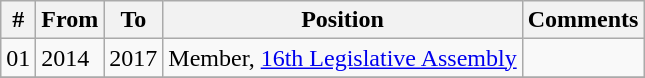<table class="wikitable sortable">
<tr>
<th>#</th>
<th>From</th>
<th>To</th>
<th>Position</th>
<th>Comments</th>
</tr>
<tr>
<td>01</td>
<td>2014</td>
<td>2017</td>
<td>Member, <a href='#'>16th Legislative Assembly</a></td>
<td></td>
</tr>
<tr>
</tr>
</table>
